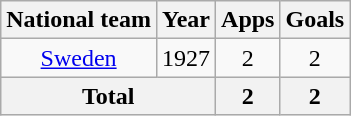<table class=wikitable style=text-align:center>
<tr>
<th>National team</th>
<th>Year</th>
<th>Apps</th>
<th>Goals</th>
</tr>
<tr>
<td rowspan="1"><a href='#'>Sweden</a></td>
<td>1927</td>
<td>2</td>
<td>2</td>
</tr>
<tr>
<th colspan="2">Total</th>
<th>2</th>
<th>2</th>
</tr>
</table>
